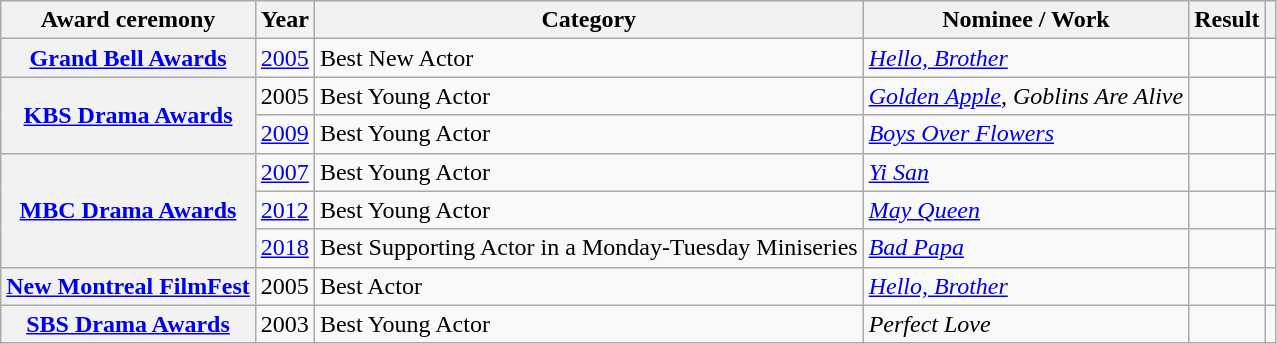<table class="wikitable plainrowheaders sortable">
<tr>
<th scope="col">Award ceremony</th>
<th scope="col">Year</th>
<th scope="col">Category </th>
<th scope="col">Nominee / Work</th>
<th scope="col">Result</th>
<th scope="col" class="unsortable"></th>
</tr>
<tr>
<th scope="row"><a href='#'>Grand Bell Awards</a></th>
<td style="text-align:center"><a href='#'>2005</a></td>
<td>Best New Actor</td>
<td><em><a href='#'>Hello, Brother</a></em></td>
<td></td>
<td style="text-align:center"></td>
</tr>
<tr>
<th scope="row" rowspan="2"><a href='#'>KBS Drama Awards</a></th>
<td style="text-align:center">2005</td>
<td>Best Young Actor</td>
<td><em><a href='#'>Golden Apple</a></em>, <em>Goblins Are Alive</em></td>
<td></td>
<td style="text-align:center"></td>
</tr>
<tr>
<td style="text-align:center"><a href='#'>2009</a></td>
<td>Best Young Actor</td>
<td><em><a href='#'>Boys Over Flowers</a></em></td>
<td></td>
<td style="text-align:center"></td>
</tr>
<tr>
<th scope="row" rowspan="3"><a href='#'>MBC Drama Awards</a></th>
<td style="text-align:center"><a href='#'>2007</a></td>
<td>Best Young Actor</td>
<td><em><a href='#'>Yi San</a></em></td>
<td></td>
<td style="text-align:center"></td>
</tr>
<tr>
<td style="text-align:center"><a href='#'>2012</a></td>
<td>Best Young Actor</td>
<td><em><a href='#'>May Queen</a></em></td>
<td></td>
<td style="text-align:center"></td>
</tr>
<tr>
<td style="text-align:center"><a href='#'>2018</a></td>
<td>Best Supporting Actor in a Monday-Tuesday Miniseries</td>
<td><em><a href='#'>Bad Papa</a></em></td>
<td></td>
<td style="text-align:center"></td>
</tr>
<tr>
<th scope="row"><a href='#'>New Montreal FilmFest</a></th>
<td style="text-align:center">2005</td>
<td>Best Actor</td>
<td><em><a href='#'>Hello, Brother</a></em></td>
<td></td>
<td style="text-align:center"></td>
</tr>
<tr>
<th scope="row"><a href='#'>SBS Drama Awards</a></th>
<td style="text-align:center">2003</td>
<td>Best Young Actor</td>
<td><em>Perfect Love</em></td>
<td></td>
<td style="text-align:center"></td>
</tr>
</table>
